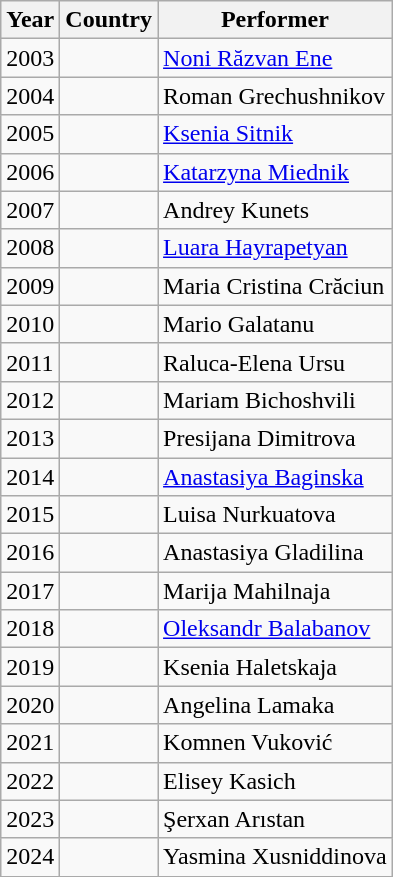<table class="wikitable">
<tr>
<th>Year</th>
<th>Country</th>
<th>Performer</th>
</tr>
<tr>
<td>2003</td>
<td></td>
<td><a href='#'>Noni Răzvan Ene</a></td>
</tr>
<tr>
<td>2004</td>
<td></td>
<td>Roman Grechushnikov</td>
</tr>
<tr>
<td>2005</td>
<td></td>
<td><a href='#'>Ksenia Sitnik</a></td>
</tr>
<tr>
<td>2006</td>
<td></td>
<td><a href='#'>Katarzyna Miednik</a></td>
</tr>
<tr>
<td>2007</td>
<td></td>
<td>Andrey Kunets</td>
</tr>
<tr>
<td>2008</td>
<td></td>
<td><a href='#'>Luara Hayrapetyan</a></td>
</tr>
<tr>
<td>2009</td>
<td></td>
<td>Maria Cristina Crăciun</td>
</tr>
<tr>
<td>2010</td>
<td></td>
<td>Mario Galatanu</td>
</tr>
<tr>
<td>2011</td>
<td></td>
<td>Raluca-Elena Ursu</td>
</tr>
<tr>
<td>2012</td>
<td></td>
<td>Mariam Bichoshvili</td>
</tr>
<tr>
<td>2013</td>
<td></td>
<td>Presijana Dimitrova</td>
</tr>
<tr>
<td>2014</td>
<td></td>
<td><a href='#'>Anastasiya Baginska</a></td>
</tr>
<tr>
<td>2015</td>
<td></td>
<td>Luisa Nurkuatova</td>
</tr>
<tr>
<td>2016</td>
<td></td>
<td>Anastasiya Gladilina</td>
</tr>
<tr>
<td>2017</td>
<td></td>
<td>Marija Mаhilnaja</td>
</tr>
<tr>
<td>2018</td>
<td></td>
<td><a href='#'>Oleksandr Balabanov</a></td>
</tr>
<tr>
<td>2019</td>
<td></td>
<td>Ksenia Haletskaja</td>
</tr>
<tr>
<td>2020</td>
<td></td>
<td>Angelina Lаmaka</td>
</tr>
<tr>
<td>2021</td>
<td></td>
<td>Komnen Vuković</td>
</tr>
<tr>
<td>2022</td>
<td></td>
<td>Elisey Kasich</td>
</tr>
<tr>
<td>2023</td>
<td></td>
<td>Şerxan Arıstan</td>
</tr>
<tr>
<td>2024</td>
<td></td>
<td>Yasmina Xusniddinova</td>
</tr>
</table>
